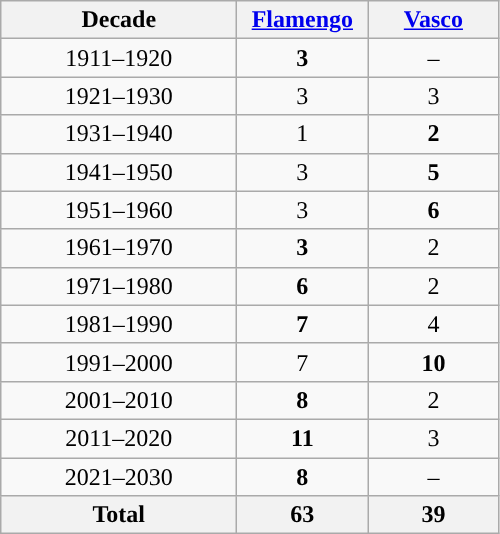<table class="wikitable" style="text-align:center;">
<tr>
<th width="150">Decade</th>
<th width="80"><a href='#'>Flamengo</a></th>
<th width="80"><a href='#'>Vasco</a></th>
</tr>
<tr>
<td>1911–1920</td>
<td><strong>3</strong></td>
<td>–</td>
</tr>
<tr>
<td>1921–1930</td>
<td>3</td>
<td>3</td>
</tr>
<tr>
<td>1931–1940</td>
<td>1</td>
<td><strong>2</strong></td>
</tr>
<tr>
<td>1941–1950</td>
<td>3</td>
<td><strong>5</strong></td>
</tr>
<tr>
<td>1951–1960</td>
<td>3</td>
<td><strong>6</strong></td>
</tr>
<tr>
<td>1961–1970</td>
<td><strong>3</strong></td>
<td>2</td>
</tr>
<tr>
<td>1971–1980</td>
<td><strong>6</strong></td>
<td>2</td>
</tr>
<tr>
<td>1981–1990</td>
<td><strong>7</strong></td>
<td>4</td>
</tr>
<tr>
<td>1991–2000</td>
<td>7</td>
<td><strong>10</strong></td>
</tr>
<tr>
<td>2001–2010</td>
<td><strong>8</strong></td>
<td>2</td>
</tr>
<tr>
<td>2011–2020</td>
<td><strong>11</strong></td>
<td>3</td>
</tr>
<tr>
<td>2021–2030</td>
<td><strong>8</strong></td>
<td>–</td>
</tr>
<tr>
<th>Total</th>
<th>63</th>
<th>39</th>
</tr>
</table>
